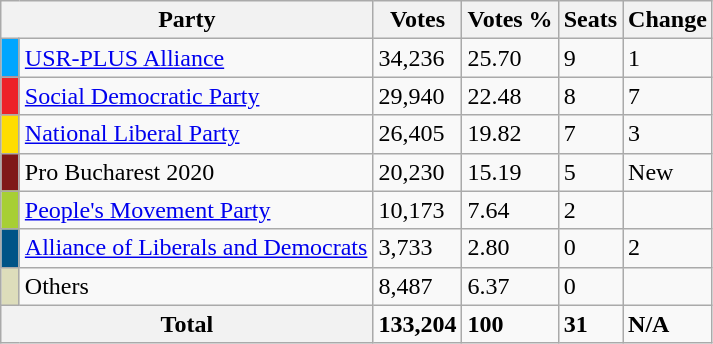<table class="wikitable">
<tr>
<th colspan="2">Party</th>
<th>Votes</th>
<th>Votes %</th>
<th>Seats</th>
<th>Change</th>
</tr>
<tr>
<td style="background:#00a6ff;" width="5"></td>
<td><a href='#'>USR-PLUS Alliance</a></td>
<td>34,236</td>
<td>25.70</td>
<td>9</td>
<td>1</td>
</tr>
<tr>
<td style="background:#ed2128;" width="5"></td>
<td><a href='#'>Social Democratic Party</a></td>
<td>29,940</td>
<td>22.48</td>
<td>8</td>
<td>7</td>
</tr>
<tr>
<td style="background:#ffdd00;" width="5"></td>
<td><a href='#'>National Liberal Party</a></td>
<td>26,405</td>
<td>19.82</td>
<td>7</td>
<td>3</td>
</tr>
<tr>
<td style="background:#801818;" width="5"></td>
<td>Pro Bucharest 2020</td>
<td>20,230</td>
<td>15.19</td>
<td>5</td>
<td>New</td>
</tr>
<tr>
<td style="background:#a7cf35;" width="5"></td>
<td><a href='#'>People's Movement Party</a></td>
<td>10,173</td>
<td>7.64</td>
<td>2</td>
<td></td>
</tr>
<tr>
<td style="background:#005487;" width="5"></td>
<td><a href='#'>Alliance of Liberals and Democrats</a></td>
<td>3,733</td>
<td>2.80</td>
<td>0</td>
<td>2</td>
</tr>
<tr>
<td style="background:#ddddbb;" width="5"></td>
<td>Others</td>
<td>8,487</td>
<td>6.37</td>
<td>0</td>
<td></td>
</tr>
<tr>
<th colspan="2">Total</th>
<td><strong>133,204</strong></td>
<td><strong>100</strong></td>
<td><strong>31</strong></td>
<td><strong>N/A</strong></td>
</tr>
</table>
